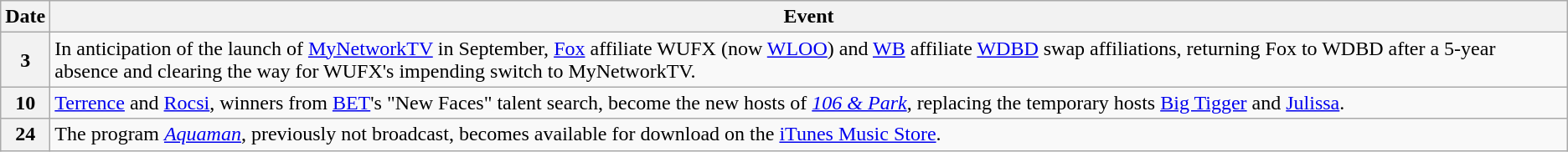<table class="wikitable">
<tr>
<th>Date</th>
<th>Event</th>
</tr>
<tr>
<th>3</th>
<td>In anticipation of the launch of <a href='#'>MyNetworkTV</a> in September, <a href='#'>Fox</a> affiliate WUFX (now <a href='#'>WLOO</a>) and <a href='#'>WB</a> affiliate <a href='#'>WDBD</a> swap affiliations, returning Fox to WDBD after a 5-year absence and clearing the way for WUFX's impending switch to MyNetworkTV.</td>
</tr>
<tr>
<th>10</th>
<td><a href='#'>Terrence</a> and <a href='#'>Rocsi</a>, winners from <a href='#'>BET</a>'s "New Faces" talent search, become the new hosts of <em><a href='#'>106 & Park</a></em>, replacing the temporary hosts <a href='#'>Big Tigger</a> and <a href='#'>Julissa</a>.</td>
</tr>
<tr>
<th>24</th>
<td>The program <em><a href='#'>Aquaman</a></em>, previously not broadcast, becomes available for download on the <a href='#'>iTunes Music Store</a>.</td>
</tr>
</table>
